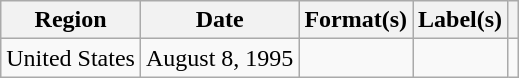<table class="wikitable">
<tr>
<th>Region</th>
<th>Date</th>
<th>Format(s)</th>
<th>Label(s)</th>
<th></th>
</tr>
<tr>
<td>United States</td>
<td>August 8, 1995</td>
<td></td>
<td></td>
<td></td>
</tr>
</table>
